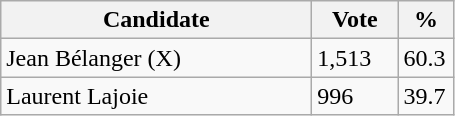<table class="wikitable">
<tr>
<th bgcolor="#DDDDFF" width="200px">Candidate</th>
<th bgcolor="#DDDDFF" width="50px">Vote</th>
<th bgcolor="#DDDDFF" width="30px">%</th>
</tr>
<tr>
<td>Jean Bélanger (X)</td>
<td>1,513</td>
<td>60.3</td>
</tr>
<tr>
<td>Laurent Lajoie</td>
<td>996</td>
<td>39.7</td>
</tr>
</table>
